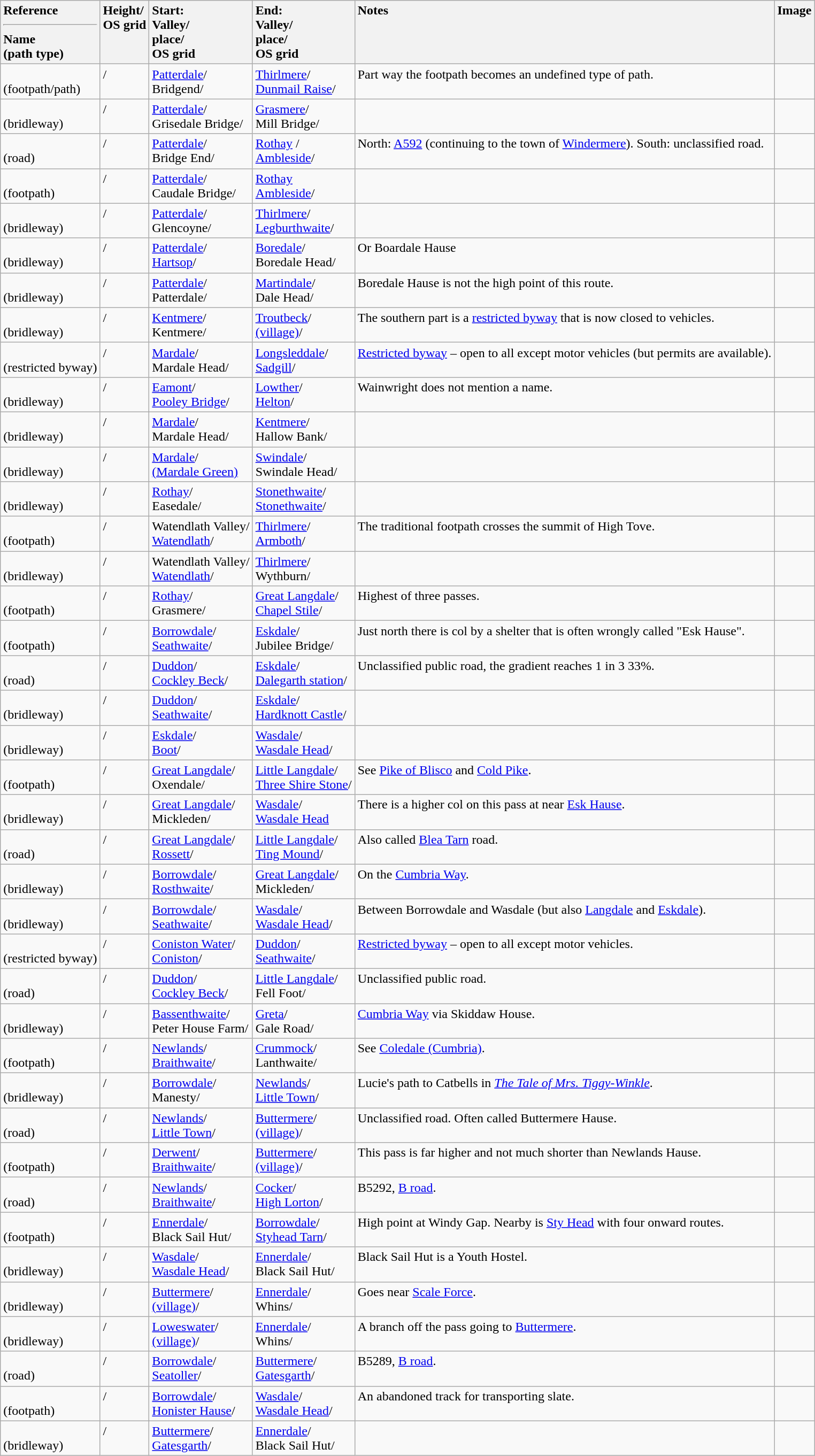<table class="wikitable sortable">
<tr valign="top">
<th style="text-align: left;">Reference<br><hr>Name<br>(path type)</th>
<th style="text-align: left;">Height/<br> OS grid</th>
<th style="text-align: left;">Start:<br>Valley/<br>place/<br>OS grid</th>
<th style="text-align: left;">End:<br>Valley/<br>place/<br>OS grid</th>
<th style="text-align: left;" class="unsortable">Notes</th>
<th style="text-align: left;" class="unsortable">Image</th>
</tr>
<tr valign="top">
<td><br>(footpath/path)</td>
<td>/<br></td>
<td><a href='#'>Patterdale</a>/<br>Bridgend/<br></td>
<td><a href='#'>Thirlmere</a>/<br><a href='#'>Dunmail Raise</a>/<br></td>
<td>Part way the footpath becomes an undefined type of path.</td>
<td style="text-align: center;" valign="middle"></td>
</tr>
<tr valign="top">
<td><br>(bridleway)</td>
<td>/<br></td>
<td><a href='#'>Patterdale</a>/<br>Grisedale Bridge/<br></td>
<td><a href='#'>Grasmere</a>/<br>Mill Bridge/<br></td>
<td></td>
<td style="text-align: center;" valign="middle"></td>
</tr>
<tr valign="top">
<td><br>(road)</td>
<td>/<br></td>
<td><a href='#'>Patterdale</a>/<br>Bridge End/<br></td>
<td><a href='#'>Rothay</a> /<br><a href='#'>Ambleside</a>/<br></td>
<td>North: <a href='#'>A592</a> (continuing to the town of <a href='#'>Windermere</a>). South: unclassified road.</td>
<td style="text-align: center;" valign="middle"></td>
</tr>
<tr valign="top">
<td><br>(footpath)</td>
<td>/<br></td>
<td><a href='#'>Patterdale</a>/<br>Caudale Bridge/<br></td>
<td><a href='#'>Rothay</a><br><a href='#'>Ambleside</a>/<br></td>
<td></td>
<td style="text-align: center;" valign="middle"></td>
</tr>
<tr valign="top">
<td><br>(bridleway)</td>
<td>/<br></td>
<td><a href='#'>Patterdale</a>/<br>Glencoyne/<br></td>
<td><a href='#'>Thirlmere</a>/<br><a href='#'>Legburthwaite</a>/<br></td>
<td></td>
<td style="text-align: center;" valign="middle"></td>
</tr>
<tr valign="top">
<td><br>(bridleway)</td>
<td>/<br></td>
<td><a href='#'>Patterdale</a>/<br><a href='#'>Hartsop</a>/<br></td>
<td><a href='#'>Boredale</a>/<br>Boredale Head/<br></td>
<td>Or Boardale Hause</td>
<td style="text-align: center;" valign="middle"></td>
</tr>
<tr valign="top">
<td><br>(bridleway)</td>
<td>/<br></td>
<td><a href='#'>Patterdale</a>/<br>Patterdale/<br></td>
<td><a href='#'>Martindale</a>/<br>Dale Head/<br></td>
<td>Boredale Hause is not the high point of this route.</td>
<td style="text-align: center;" valign="middle"><br></td>
</tr>
<tr valign="top">
<td><br>(bridleway)</td>
<td>/<br></td>
<td><a href='#'>Kentmere</a>/<br>Kentmere/<br></td>
<td><a href='#'>Troutbeck</a>/<br><a href='#'>(village)</a>/<br></td>
<td>The southern part is a <a href='#'>restricted byway</a> that is now closed to vehicles.</td>
<td style="text-align: center;" valign="middle"></td>
</tr>
<tr valign="top">
<td><br>(restricted byway)</td>
<td>/<br></td>
<td><a href='#'>Mardale</a>/<br>Mardale Head/<br></td>
<td><a href='#'>Longsleddale</a>/<br><a href='#'>Sadgill</a>/<br></td>
<td><a href='#'>Restricted byway</a> – open to all except motor vehicles (but permits are available).</td>
<td style="text-align: center;" valign="middle"></td>
</tr>
<tr valign="top">
<td><br>(bridleway)</td>
<td>/<br></td>
<td><a href='#'>Eamont</a>/<br><a href='#'>Pooley Bridge</a>/<br></td>
<td><a href='#'>Lowther</a>/<br><a href='#'>Helton</a>/<br></td>
<td>Wainwright does not mention a name.</td>
<td style="text-align: center;" valign="middle"></td>
</tr>
<tr valign="top">
<td><br>(bridleway)</td>
<td>/<br></td>
<td><a href='#'>Mardale</a>/<br>Mardale Head/<br></td>
<td><a href='#'>Kentmere</a>/<br>Hallow Bank/<br></td>
<td></td>
<td style="text-align: center;" valign="middle"></td>
</tr>
<tr valign="top">
<td><br>(bridleway)</td>
<td>/<br></td>
<td><a href='#'>Mardale</a>/<br><a href='#'>(Mardale Green)</a><br></td>
<td><a href='#'>Swindale</a>/<br>Swindale Head/<br></td>
<td></td>
<td style="text-align: center;" valign="middle"></td>
</tr>
<tr valign="top">
<td><br>(bridleway)</td>
<td>/<br></td>
<td><a href='#'>Rothay</a>/<br>Easedale/<br></td>
<td><a href='#'>Stonethwaite</a>/<br><a href='#'>Stonethwaite</a>/<br></td>
<td></td>
<td style="text-align: center;" valign="middle"></td>
</tr>
<tr valign="top">
<td><br>(footpath)</td>
<td>/<br></td>
<td>Watendlath Valley/<br><a href='#'>Watendlath</a>/<br></td>
<td><a href='#'>Thirlmere</a>/<br><a href='#'>Armboth</a>/<br></td>
<td>The traditional footpath crosses the summit of High Tove.</td>
<td style="text-align: center;"  valign="middle"></td>
</tr>
<tr valign="top">
<td><br>(bridleway)</td>
<td>/<br></td>
<td>Watendlath Valley/<br><a href='#'>Watendlath</a>/<br></td>
<td><a href='#'>Thirlmere</a>/<br>Wythburn/<br></td>
<td></td>
<td style="text-align: center;" valign="middle"></td>
</tr>
<tr valign="top">
<td><br>(footpath)</td>
<td>/<br></td>
<td><a href='#'>Rothay</a>/<br>Grasmere/<br></td>
<td><a href='#'>Great Langdale</a>/<br><a href='#'>Chapel Stile</a>/<br></td>
<td>Highest of three passes. </td>
<td style="text-align: center;"  valign="middle"></td>
</tr>
<tr valign="top">
<td><br>(footpath)</td>
<td>/<br></td>
<td><a href='#'>Borrowdale</a>/<br><a href='#'>Seathwaite</a>/<br></td>
<td><a href='#'>Eskdale</a>/<br>Jubilee Bridge/<br></td>
<td>Just north there is col by a shelter that is often wrongly called "Esk Hause".</td>
<td style="text-align: center;" valign="middle"></td>
</tr>
<tr valign="top">
<td><br>(road)</td>
<td>/<br></td>
<td><a href='#'>Duddon</a>/<br><a href='#'>Cockley Beck</a>/<br></td>
<td><a href='#'>Eskdale</a>/<br><a href='#'>Dalegarth station</a>/<br></td>
<td>Unclassified public road, the gradient reaches 1 in 3 33%.</td>
<td></td>
</tr>
<tr valign="top">
<td><br>(bridleway)</td>
<td>/<br></td>
<td><a href='#'>Duddon</a>/<br><a href='#'>Seathwaite</a>/<br></td>
<td><a href='#'>Eskdale</a>/<br><a href='#'>Hardknott Castle</a>/<br></td>
<td></td>
<td style="text-align: center;" valign="middle"></td>
</tr>
<tr valign="top">
<td><br>(bridleway)</td>
<td>/<br></td>
<td><a href='#'>Eskdale</a>/<br><a href='#'>Boot</a>/<br></td>
<td><a href='#'>Wasdale</a>/<br><a href='#'>Wasdale Head</a>/<br></td>
<td></td>
<td style="text-align: center;" valign="middle"></td>
</tr>
<tr valign="top">
<td><br>(footpath)</td>
<td>/<br></td>
<td><a href='#'>Great Langdale</a>/<br>Oxendale/<br></td>
<td><a href='#'>Little Langdale</a>/<br><a href='#'>Three Shire Stone</a>/<br></td>
<td>See <a href='#'>Pike of Blisco</a> and <a href='#'>Cold Pike</a>.</td>
<td style="text-align: center;" valign="middle"></td>
</tr>
<tr valign="top">
<td><br>(bridleway)</td>
<td>/<br></td>
<td><a href='#'>Great Langdale</a>/<br>Mickleden/<br></td>
<td><a href='#'>Wasdale</a>/<br><a href='#'>Wasdale Head</a><br></td>
<td>There is a higher col on this pass at  near <a href='#'>Esk Hause</a>.</td>
<td style="text-align: center;" valign="middle"></td>
</tr>
<tr valign="top">
<td><br>(road)</td>
<td>/<br></td>
<td><a href='#'>Great Langdale</a>/<br><a href='#'>Rossett</a>/<br></td>
<td><a href='#'>Little Langdale</a>/<br><a href='#'>Ting Mound</a>/<br></td>
<td>Also called <a href='#'>Blea Tarn</a> road.</td>
<td style="text-align: center;" valign="middle"></td>
</tr>
<tr valign="top">
<td><br>(bridleway)</td>
<td>/<br></td>
<td><a href='#'>Borrowdale</a>/<br><a href='#'>Rosthwaite</a>/<br></td>
<td><a href='#'>Great Langdale</a>/<br>Mickleden/<br></td>
<td>On the <a href='#'>Cumbria Way</a>.</td>
<td style="text-align: center;" valign="middle"></td>
</tr>
<tr valign="top">
<td><br>(bridleway)</td>
<td>/<br></td>
<td><a href='#'>Borrowdale</a>/<br><a href='#'>Seathwaite</a>/<br></td>
<td><a href='#'>Wasdale</a>/<br><a href='#'>Wasdale Head</a>/<br></td>
<td>Between Borrowdale and Wasdale (but also <a href='#'>Langdale</a> and <a href='#'>Eskdale</a>).</td>
<td style="text-align: center;" valign="middle"></td>
</tr>
<tr valign="top">
<td><br>(restricted byway)</td>
<td>/<br></td>
<td><a href='#'>Coniston Water</a>/<br><a href='#'>Coniston</a>/<br></td>
<td><a href='#'>Duddon</a>/<br><a href='#'>Seathwaite</a>/<br></td>
<td><a href='#'>Restricted byway</a> – open to all except motor vehicles.</td>
<td style="text-align: center;" valign="middle"></td>
</tr>
<tr valign="top">
<td><br>(road)</td>
<td>/<br></td>
<td><a href='#'>Duddon</a>/<br><a href='#'>Cockley Beck</a>/<br></td>
<td><a href='#'>Little Langdale</a>/<br>Fell Foot/<br></td>
<td>Unclassified public road.</td>
<td style="text-align: center;"  valign="middle"></td>
</tr>
<tr valign="top">
<td><br>(bridleway)</td>
<td>/<br></td>
<td><a href='#'>Bassenthwaite</a>/<br>Peter House Farm/<br></td>
<td><a href='#'>Greta</a>/<br>Gale Road/<br></td>
<td><a href='#'>Cumbria Way</a> via Skiddaw House.</td>
<td style="text-align: center;" valign="middle"></td>
</tr>
<tr valign="top">
<td><br>(footpath)</td>
<td>/<br></td>
<td><a href='#'>Newlands</a>/<br><a href='#'>Braithwaite</a>/<br></td>
<td><a href='#'>Crummock</a>/<br>Lanthwaite/<br></td>
<td>See <a href='#'>Coledale (Cumbria)</a>.</td>
<td style="text-align: center;" valign="middle"></td>
</tr>
<tr valign="top">
<td><br>(bridleway)</td>
<td>/<br></td>
<td><a href='#'>Borrowdale</a>/<br>Manesty/<br></td>
<td><a href='#'>Newlands</a>/<br><a href='#'>Little Town</a>/<br></td>
<td>Lucie's path to Catbells in <em><a href='#'>The Tale of Mrs. Tiggy-Winkle</a></em>.</td>
<td style="text-align: center;"  valign="middle"></td>
</tr>
<tr valign="top">
<td><br>(road)</td>
<td>/<br></td>
<td><a href='#'>Newlands</a>/<br><a href='#'>Little Town</a>/<br></td>
<td><a href='#'>Buttermere</a>/<br><a href='#'>(village)</a>/<br></td>
<td>Unclassified road. Often called Buttermere Hause.</td>
<td style="text-align: center;"  valign="middle"></td>
</tr>
<tr valign="top">
<td><br>(footpath)</td>
<td>/<br></td>
<td><a href='#'>Derwent</a>/<br><a href='#'>Braithwaite</a>/<br></td>
<td><a href='#'>Buttermere</a>/<br><a href='#'>(village)</a>/<br></td>
<td>This pass is far higher and not much shorter than Newlands Hause.</td>
<td style="text-align: center;" valign="middle"></td>
</tr>
<tr valign="top">
<td><br>(road)</td>
<td>/<br></td>
<td><a href='#'>Newlands</a>/<br><a href='#'>Braithwaite</a>/<br></td>
<td><a href='#'>Cocker</a>/<br><a href='#'>High Lorton</a>/<br></td>
<td>B5292, <a href='#'>B road</a>.</td>
<td style="text-align: center;" valign="middle"></td>
</tr>
<tr valign="top">
<td><br>(footpath)</td>
<td>/<br></td>
<td><a href='#'>Ennerdale</a>/<br>Black Sail Hut/<br></td>
<td><a href='#'>Borrowdale</a>/<br><a href='#'>Styhead Tarn</a>/<br></td>
<td>High point at Windy Gap. Nearby is <a href='#'>Sty Head</a> with four onward routes.</td>
<td style="text-align: center;" valign="middle"></td>
</tr>
<tr valign="top">
<td><br>(bridleway)</td>
<td>/<br></td>
<td><a href='#'>Wasdale</a>/<br><a href='#'>Wasdale Head</a>/<br></td>
<td><a href='#'>Ennerdale</a>/<br>Black Sail Hut/<br></td>
<td>Black Sail Hut is a Youth Hostel.</td>
<td style="text-align: center;" valign="middle"></td>
</tr>
<tr valign="top">
<td><br>(bridleway)</td>
<td>/<br></td>
<td><a href='#'>Buttermere</a>/<br><a href='#'>(village)</a>/<br></td>
<td><a href='#'>Ennerdale</a>/<br>Whins/<br></td>
<td>Goes near <a href='#'>Scale Force</a>.</td>
<td style="text-align: center;" valign="middle"></td>
</tr>
<tr valign="top">
<td><br>(bridleway)</td>
<td>/<br></td>
<td><a href='#'>Loweswater</a>/<br><a href='#'>(village)</a>/<br></td>
<td><a href='#'>Ennerdale</a>/<br>Whins/<br></td>
<td>A branch off the pass going to <a href='#'>Buttermere</a>.</td>
<td style="text-align: center;" valign="middle"></td>
</tr>
<tr valign="top">
<td><br>(road)</td>
<td>/<br></td>
<td><a href='#'>Borrowdale</a>/<br><a href='#'>Seatoller</a>/<br></td>
<td><a href='#'>Buttermere</a>/<br><a href='#'>Gatesgarth</a>/<br></td>
<td>B5289, <a href='#'>B road</a>.</td>
<td style="text-align: center;"  valign="middle"></td>
</tr>
<tr valign="top">
<td><br>(footpath)</td>
<td>/<br></td>
<td><a href='#'>Borrowdale</a>/<br><a href='#'>Honister Hause</a>/<br></td>
<td><a href='#'>Wasdale</a>/<br><a href='#'>Wasdale Head</a>/<br></td>
<td>An abandoned track for transporting slate.</td>
<td style="text-align: center;"  valign="middle"></td>
</tr>
<tr valign="top">
<td><br>(bridleway)</td>
<td>/<br></td>
<td><a href='#'>Buttermere</a>/<br><a href='#'>Gatesgarth</a>/<br></td>
<td><a href='#'>Ennerdale</a>/<br>Black Sail Hut/<br></td>
<td></td>
<td style="text-align: center;" valign="middle"></td>
</tr>
</table>
